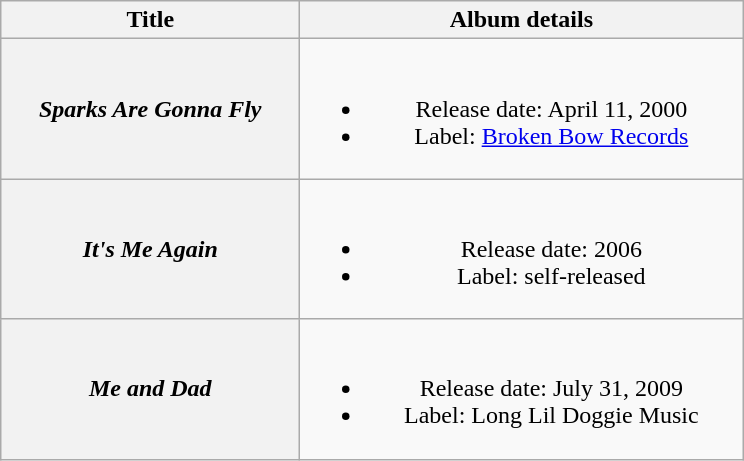<table class="wikitable plainrowheaders" style="text-align:center;">
<tr>
<th style="width:12em;">Title</th>
<th style="width:18em;">Album details</th>
</tr>
<tr>
<th scope="row"><em>Sparks Are Gonna Fly</em></th>
<td><br><ul><li>Release date: April 11, 2000</li><li>Label: <a href='#'>Broken Bow Records</a></li></ul></td>
</tr>
<tr>
<th scope="row"><em>It's Me Again</em></th>
<td><br><ul><li>Release date: 2006</li><li>Label: self-released</li></ul></td>
</tr>
<tr>
<th scope="row"><em>Me and Dad</em></th>
<td><br><ul><li>Release date: July 31, 2009</li><li>Label: Long Lil Doggie Music</li></ul></td>
</tr>
</table>
